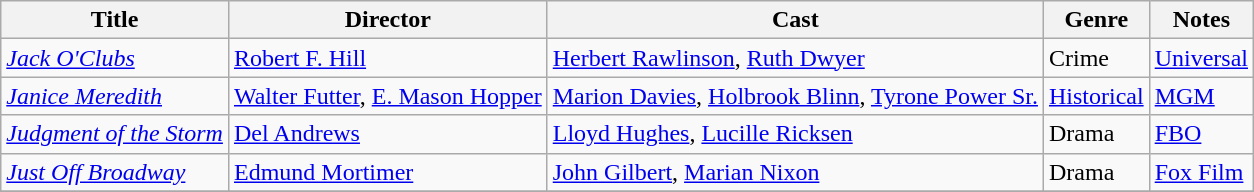<table class="wikitable">
<tr>
<th>Title</th>
<th>Director</th>
<th>Cast</th>
<th>Genre</th>
<th>Notes</th>
</tr>
<tr>
<td><em><a href='#'>Jack O'Clubs</a></em></td>
<td><a href='#'>Robert F. Hill</a></td>
<td><a href='#'>Herbert Rawlinson</a>, <a href='#'>Ruth Dwyer</a></td>
<td>Crime</td>
<td><a href='#'>Universal</a></td>
</tr>
<tr>
<td><em><a href='#'>Janice Meredith</a></em></td>
<td><a href='#'>Walter Futter</a>, <a href='#'>E. Mason Hopper</a></td>
<td><a href='#'>Marion Davies</a>, <a href='#'>Holbrook Blinn</a>, <a href='#'>Tyrone Power Sr.</a></td>
<td><a href='#'>Historical</a></td>
<td><a href='#'>MGM</a></td>
</tr>
<tr>
<td><em><a href='#'>Judgment of the Storm</a></em></td>
<td><a href='#'>Del Andrews</a></td>
<td><a href='#'>Lloyd Hughes</a>, <a href='#'>Lucille Ricksen</a></td>
<td>Drama</td>
<td><a href='#'>FBO</a></td>
</tr>
<tr>
<td><em><a href='#'>Just Off Broadway</a></em></td>
<td><a href='#'>Edmund Mortimer</a></td>
<td><a href='#'>John Gilbert</a>, <a href='#'>Marian Nixon</a></td>
<td>Drama</td>
<td><a href='#'>Fox Film</a></td>
</tr>
<tr>
</tr>
</table>
